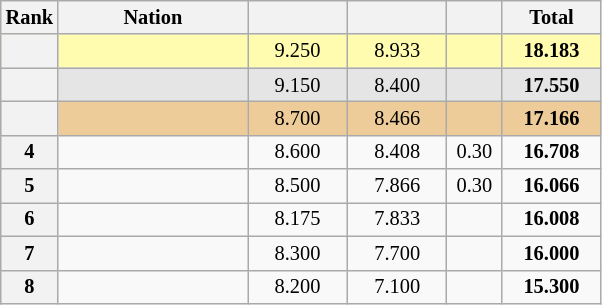<table class="wikitable sortable" style="text-align:center; font-size:85%">
<tr>
<th scope="col" style="width:20px;">Rank</th>
<th ! scope="col" style="width:120px;">Nation</th>
<th ! scope="col" style="width:60px;"></th>
<th ! scope="col" style="width:60px;"></th>
<th ! scope="col" style="width:30px;"></th>
<th ! scope="col" style="width:60px;">Total</th>
</tr>
<tr bgcolor=fffcaf>
<th scope=row></th>
<td align=left></td>
<td>9.250</td>
<td>8.933</td>
<td></td>
<td><strong>18.183</strong></td>
</tr>
<tr bgcolor=e5e5e5>
<th scope=row></th>
<td align=left></td>
<td>9.150</td>
<td>8.400</td>
<td></td>
<td><strong>17.550</strong></td>
</tr>
<tr bgcolor=eecc99>
<th scope=row></th>
<td align=left></td>
<td>8.700</td>
<td>8.466</td>
<td></td>
<td><strong>17.166</strong></td>
</tr>
<tr>
<th scope=row>4</th>
<td align=left></td>
<td>8.600</td>
<td>8.408</td>
<td>0.30</td>
<td><strong>16.708</strong></td>
</tr>
<tr>
<th scope=row>5</th>
<td align=left></td>
<td>8.500</td>
<td>7.866</td>
<td>0.30</td>
<td><strong>16.066</strong></td>
</tr>
<tr>
<th scope=row>6</th>
<td align=left></td>
<td>8.175</td>
<td>7.833</td>
<td></td>
<td><strong>16.008</strong></td>
</tr>
<tr>
<th scope=row>7</th>
<td align=left></td>
<td>8.300</td>
<td>7.700</td>
<td></td>
<td><strong>16.000</strong></td>
</tr>
<tr>
<th scope=row>8</th>
<td align=left></td>
<td>8.200</td>
<td>7.100</td>
<td></td>
<td><strong>15.300</strong></td>
</tr>
</table>
